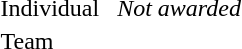<table>
<tr>
<td>Individual</td>
<td></td>
<td></td>
<td><em>Not awarded</em></td>
</tr>
<tr>
<td>Team</td>
<td></td>
<td></td>
<td></td>
</tr>
</table>
